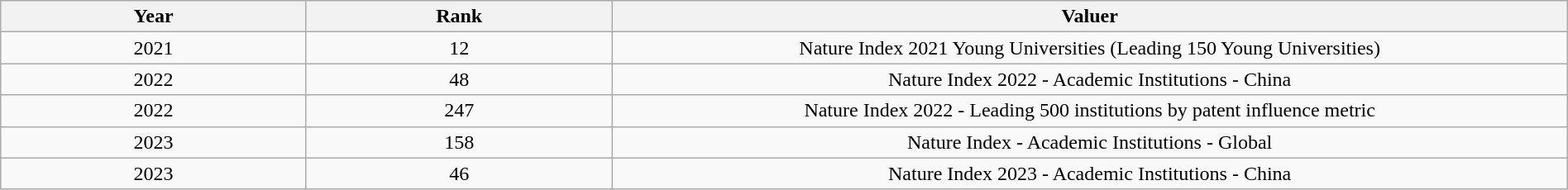<table class="wikitable sortable" width="100%">
<tr>
<th width="8%">Year</th>
<th width="8%">Rank</th>
<th width="25%">Valuer</th>
</tr>
<tr>
<td align="center">2021</td>
<td align="center">12</td>
<td align="center">Nature Index 2021 Young Universities (Leading 150 Young Universities)</td>
</tr>
<tr>
<td align="center">2022</td>
<td align="center">48</td>
<td align="center">Nature Index 2022 - Academic Institutions - China</td>
</tr>
<tr>
<td align="center">2022</td>
<td align="center">247</td>
<td align="center">Nature Index 2022 - Leading 500 institutions by patent influence metric</td>
</tr>
<tr>
<td align="center">2023</td>
<td align="center">158</td>
<td align="center">Nature Index - Academic Institutions - Global</td>
</tr>
<tr>
<td align="center">2023</td>
<td align="center">46</td>
<td align="center">Nature Index 2023 - Academic Institutions - China</td>
</tr>
</table>
